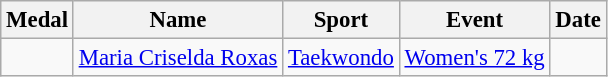<table class="wikitable sortable" style="font-size: 95%;">
<tr>
<th>Medal</th>
<th>Name</th>
<th>Sport</th>
<th>Event</th>
<th>Date</th>
</tr>
<tr>
<td></td>
<td><a href='#'>Maria Criselda Roxas</a></td>
<td><a href='#'>Taekwondo</a></td>
<td><a href='#'>Women's 72 kg</a></td>
<td></td>
</tr>
</table>
